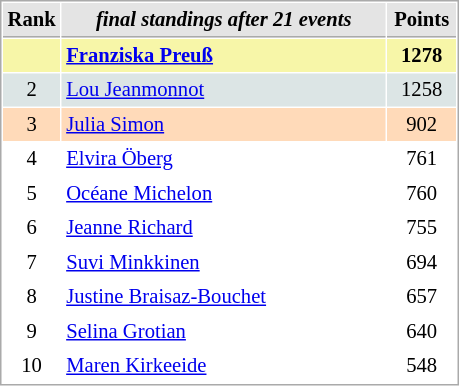<table cellspacing="1" cellpadding="3" style="border:1px solid #AAAAAA;font-size:86%">
<tr style="background-color: #E4E4E4;">
<th style="border-bottom:1px solid #AAAAAA; width: 10px;">Rank</th>
<th style="border-bottom:1px solid #AAAAAA; width: 210px;"><em>final standings after 21 events</em></th>
<th style="border-bottom:1px solid #AAAAAA; width: 40px;">Points</th>
</tr>
<tr style="background:#f7f6a8;">
<td align=center></td>
<td> <strong><a href='#'>Franziska Preuß</a></strong></td>
<td align=center><strong>1278</strong></td>
</tr>
<tr style="background:#dce5e5;">
<td align=center>2</td>
<td> <a href='#'>Lou Jeanmonnot</a></td>
<td align=center>1258</td>
</tr>
<tr style="background:#ffdab9;">
<td align=center>3</td>
<td> <a href='#'>Julia Simon</a></td>
<td align=center>902</td>
</tr>
<tr>
<td align=center>4</td>
<td> <a href='#'>Elvira Öberg</a></td>
<td align=center>761</td>
</tr>
<tr>
<td align=center>5</td>
<td> <a href='#'>Océane Michelon</a></td>
<td align=center>760</td>
</tr>
<tr>
<td align=center>6</td>
<td> <a href='#'>Jeanne Richard</a></td>
<td align=center>755</td>
</tr>
<tr>
<td align=center>7</td>
<td> <a href='#'>Suvi Minkkinen</a></td>
<td align=center>694</td>
</tr>
<tr>
<td align=center>8</td>
<td> <a href='#'>Justine Braisaz-Bouchet</a></td>
<td align=center>657</td>
</tr>
<tr>
<td align=center>9</td>
<td> <a href='#'>Selina Grotian</a></td>
<td align=center>640</td>
</tr>
<tr>
<td align=center>10</td>
<td> <a href='#'>Maren Kirkeeide</a></td>
<td align=center>548</td>
</tr>
</table>
